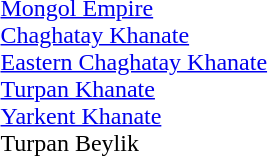<table - valign=top>
<tr>
<td colspan=100% style="text-align:left"><br> <a href='#'>Mongol Empire</a> <br>
 <a href='#'>Chaghatay Khanate</a> <br>
 <a href='#'>Eastern Chaghatay Khanate</a> <br>
 <a href='#'>Turpan Khanate</a> <br>
 <a href='#'>Yarkent Khanate</a> <br>
 Turpan Beylik</td>
</tr>
</table>
